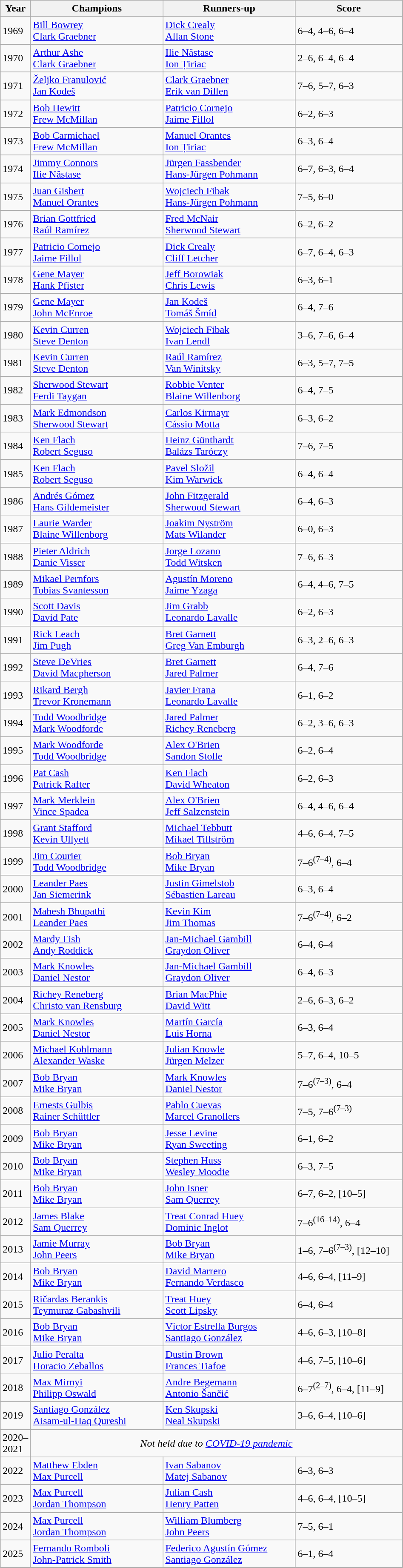<table class="wikitable">
<tr>
<th style="width:40px">Year</th>
<th style="width:200px">Champions</th>
<th style="width:200px">Runners-up</th>
<th style="width:160px" class="unsortable">Score</th>
</tr>
<tr>
<td>1969</td>
<td> <a href='#'>Bill Bowrey</a> <br>  <a href='#'>Clark Graebner</a></td>
<td> <a href='#'>Dick Crealy</a> <br>  <a href='#'>Allan Stone</a></td>
<td>6–4, 4–6, 6–4</td>
</tr>
<tr>
<td>1970</td>
<td> <a href='#'>Arthur Ashe</a> <br>  <a href='#'>Clark Graebner</a></td>
<td> <a href='#'>Ilie Năstase</a> <br>  <a href='#'>Ion Țiriac</a></td>
<td>2–6, 6–4, 6–4</td>
</tr>
<tr>
<td>1971</td>
<td> <a href='#'>Željko Franulović</a> <br>  <a href='#'>Jan Kodeš</a></td>
<td> <a href='#'>Clark Graebner</a> <br>  <a href='#'>Erik van Dillen</a></td>
<td>7–6, 5–7, 6–3</td>
</tr>
<tr>
<td>1972</td>
<td> <a href='#'>Bob Hewitt</a> <br>  <a href='#'>Frew McMillan</a></td>
<td> <a href='#'>Patricio Cornejo</a> <br>  <a href='#'>Jaime Fillol</a></td>
<td>6–2, 6–3</td>
</tr>
<tr>
<td>1973</td>
<td> <a href='#'>Bob Carmichael</a> <br>  <a href='#'>Frew McMillan</a></td>
<td> <a href='#'>Manuel Orantes</a> <br>  <a href='#'>Ion Țiriac</a></td>
<td>6–3, 6–4</td>
</tr>
<tr>
<td>1974</td>
<td> <a href='#'>Jimmy Connors</a> <br>  <a href='#'>Ilie Năstase</a></td>
<td> <a href='#'>Jürgen Fassbender</a> <br>  <a href='#'>Hans-Jürgen Pohmann</a></td>
<td>6–7, 6–3, 6–4</td>
</tr>
<tr>
<td>1975</td>
<td> <a href='#'>Juan Gisbert</a> <br>  <a href='#'>Manuel Orantes</a></td>
<td> <a href='#'>Wojciech Fibak</a> <br>  <a href='#'>Hans-Jürgen Pohmann</a></td>
<td>7–5, 6–0</td>
</tr>
<tr>
<td>1976</td>
<td> <a href='#'>Brian Gottfried</a> <br>  <a href='#'>Raúl Ramírez</a></td>
<td> <a href='#'>Fred McNair</a> <br>  <a href='#'>Sherwood Stewart</a></td>
<td>6–2, 6–2</td>
</tr>
<tr>
<td>1977</td>
<td> <a href='#'>Patricio Cornejo</a> <br>  <a href='#'>Jaime Fillol</a></td>
<td> <a href='#'>Dick Crealy</a> <br>  <a href='#'>Cliff Letcher</a></td>
<td>6–7, 6–4, 6–3</td>
</tr>
<tr>
<td>1978</td>
<td> <a href='#'>Gene Mayer</a> <br>  <a href='#'>Hank Pfister</a></td>
<td> <a href='#'>Jeff Borowiak</a> <br>  <a href='#'>Chris Lewis</a></td>
<td>6–3, 6–1</td>
</tr>
<tr>
<td>1979</td>
<td> <a href='#'>Gene Mayer</a> <br>  <a href='#'>John McEnroe</a></td>
<td> <a href='#'>Jan Kodeš</a> <br>  <a href='#'>Tomáš Šmíd</a></td>
<td>6–4, 7–6</td>
</tr>
<tr>
<td>1980</td>
<td> <a href='#'>Kevin Curren</a> <br>  <a href='#'>Steve Denton</a></td>
<td> <a href='#'>Wojciech Fibak</a> <br>  <a href='#'>Ivan Lendl</a></td>
<td>3–6, 7–6, 6–4</td>
</tr>
<tr>
<td>1981</td>
<td> <a href='#'>Kevin Curren</a> <br>  <a href='#'>Steve Denton</a></td>
<td> <a href='#'>Raúl Ramírez</a> <br>  <a href='#'>Van Winitsky</a></td>
<td>6–3, 5–7, 7–5</td>
</tr>
<tr>
<td>1982</td>
<td> <a href='#'>Sherwood Stewart</a> <br>  <a href='#'>Ferdi Taygan</a></td>
<td> <a href='#'>Robbie Venter</a> <br>  <a href='#'>Blaine Willenborg</a></td>
<td>6–4, 7–5</td>
</tr>
<tr>
<td>1983</td>
<td> <a href='#'>Mark Edmondson</a> <br>  <a href='#'>Sherwood Stewart</a></td>
<td> <a href='#'>Carlos Kirmayr</a> <br>  <a href='#'>Cássio Motta</a></td>
<td>6–3, 6–2</td>
</tr>
<tr>
<td>1984</td>
<td> <a href='#'>Ken Flach</a> <br>  <a href='#'>Robert Seguso</a></td>
<td> <a href='#'>Heinz Günthardt</a> <br>  <a href='#'>Balázs Taróczy</a></td>
<td>7–6, 7–5</td>
</tr>
<tr>
<td>1985</td>
<td> <a href='#'>Ken Flach</a> <br>  <a href='#'>Robert Seguso</a></td>
<td> <a href='#'>Pavel Složil</a> <br>  <a href='#'>Kim Warwick</a></td>
<td>6–4, 6–4</td>
</tr>
<tr>
<td>1986</td>
<td> <a href='#'>Andrés Gómez</a> <br>  <a href='#'>Hans Gildemeister</a></td>
<td> <a href='#'>John Fitzgerald</a> <br>  <a href='#'>Sherwood Stewart</a></td>
<td>6–4, 6–3</td>
</tr>
<tr>
<td>1987</td>
<td> <a href='#'>Laurie Warder</a> <br>  <a href='#'>Blaine Willenborg</a></td>
<td> <a href='#'>Joakim Nyström</a> <br>  <a href='#'>Mats Wilander</a></td>
<td>6–0, 6–3</td>
</tr>
<tr>
<td>1988</td>
<td> <a href='#'>Pieter Aldrich</a> <br>  <a href='#'>Danie Visser</a></td>
<td> <a href='#'>Jorge Lozano</a> <br>  <a href='#'>Todd Witsken</a></td>
<td>7–6, 6–3</td>
</tr>
<tr>
<td>1989</td>
<td> <a href='#'>Mikael Pernfors</a> <br>  <a href='#'>Tobias Svantesson</a></td>
<td> <a href='#'>Agustín Moreno</a> <br>  <a href='#'>Jaime Yzaga</a></td>
<td>6–4, 4–6, 7–5</td>
</tr>
<tr>
<td>1990</td>
<td> <a href='#'>Scott Davis</a> <br>  <a href='#'>David Pate</a></td>
<td> <a href='#'>Jim Grabb</a> <br>  <a href='#'>Leonardo Lavalle</a></td>
<td>6–2, 6–3</td>
</tr>
<tr>
<td>1991</td>
<td> <a href='#'>Rick Leach</a> <br>  <a href='#'>Jim Pugh</a></td>
<td> <a href='#'>Bret Garnett</a> <br>  <a href='#'>Greg Van Emburgh</a></td>
<td>6–3, 2–6, 6–3</td>
</tr>
<tr>
<td>1992</td>
<td> <a href='#'>Steve DeVries</a> <br>  <a href='#'>David Macpherson</a></td>
<td> <a href='#'>Bret Garnett</a> <br>  <a href='#'>Jared Palmer</a></td>
<td>6–4, 7–6</td>
</tr>
<tr>
<td>1993</td>
<td> <a href='#'>Rikard Bergh</a> <br>  <a href='#'>Trevor Kronemann</a></td>
<td> <a href='#'>Javier Frana</a> <br>  <a href='#'>Leonardo Lavalle</a></td>
<td>6–1, 6–2</td>
</tr>
<tr>
<td>1994</td>
<td> <a href='#'>Todd Woodbridge</a> <br>  <a href='#'>Mark Woodforde</a></td>
<td> <a href='#'>Jared Palmer</a> <br>  <a href='#'>Richey Reneberg</a></td>
<td>6–2, 3–6, 6–3</td>
</tr>
<tr>
<td>1995</td>
<td> <a href='#'>Mark Woodforde</a> <br>  <a href='#'>Todd Woodbridge</a></td>
<td> <a href='#'>Alex O'Brien</a> <br>  <a href='#'>Sandon Stolle</a></td>
<td>6–2, 6–4</td>
</tr>
<tr>
<td>1996</td>
<td> <a href='#'>Pat Cash</a> <br>  <a href='#'>Patrick Rafter</a></td>
<td> <a href='#'>Ken Flach</a> <br>  <a href='#'>David Wheaton</a></td>
<td>6–2, 6–3</td>
</tr>
<tr>
<td>1997</td>
<td> <a href='#'>Mark Merklein</a> <br>  <a href='#'>Vince Spadea</a></td>
<td> <a href='#'>Alex O'Brien</a> <br>  <a href='#'>Jeff Salzenstein</a></td>
<td>6–4, 4–6, 6–4</td>
</tr>
<tr>
<td>1998</td>
<td> <a href='#'>Grant Stafford</a> <br>  <a href='#'>Kevin Ullyett</a></td>
<td> <a href='#'>Michael Tebbutt</a> <br>  <a href='#'>Mikael Tillström</a></td>
<td>4–6, 6–4, 7–5</td>
</tr>
<tr>
<td>1999</td>
<td> <a href='#'>Jim Courier</a> <br>  <a href='#'>Todd Woodbridge</a></td>
<td> <a href='#'>Bob Bryan</a> <br>  <a href='#'>Mike Bryan</a></td>
<td>7–6<sup>(7–4)</sup>, 6–4</td>
</tr>
<tr>
<td>2000</td>
<td> <a href='#'>Leander Paes</a> <br>  <a href='#'>Jan Siemerink</a></td>
<td> <a href='#'>Justin Gimelstob</a> <br>  <a href='#'>Sébastien Lareau</a></td>
<td>6–3, 6–4</td>
</tr>
<tr>
<td>2001</td>
<td> <a href='#'>Mahesh Bhupathi</a> <br>  <a href='#'>Leander Paes</a></td>
<td> <a href='#'>Kevin Kim</a> <br>  <a href='#'>Jim Thomas</a></td>
<td>7–6<sup>(7–4)</sup>, 6–2</td>
</tr>
<tr>
<td>2002</td>
<td> <a href='#'>Mardy Fish</a> <br>  <a href='#'>Andy Roddick</a></td>
<td> <a href='#'>Jan-Michael Gambill</a> <br>  <a href='#'>Graydon Oliver</a></td>
<td>6–4, 6–4</td>
</tr>
<tr>
<td>2003</td>
<td> <a href='#'>Mark Knowles</a> <br>  <a href='#'>Daniel Nestor</a></td>
<td> <a href='#'>Jan-Michael Gambill</a> <br>  <a href='#'>Graydon Oliver</a></td>
<td>6–4, 6–3</td>
</tr>
<tr>
<td>2004</td>
<td> <a href='#'>Richey Reneberg</a> <br>  <a href='#'>Christo van Rensburg</a></td>
<td> <a href='#'>Brian MacPhie</a> <br>  <a href='#'>David Witt</a></td>
<td>2–6, 6–3, 6–2</td>
</tr>
<tr>
<td>2005</td>
<td> <a href='#'>Mark Knowles</a> <br>  <a href='#'>Daniel Nestor</a></td>
<td> <a href='#'>Martín García</a> <br>  <a href='#'>Luis Horna</a></td>
<td>6–3, 6–4</td>
</tr>
<tr>
<td>2006</td>
<td> <a href='#'>Michael Kohlmann</a> <br>  <a href='#'>Alexander Waske</a></td>
<td> <a href='#'>Julian Knowle</a> <br>  <a href='#'>Jürgen Melzer</a></td>
<td>5–7, 6–4, 10–5</td>
</tr>
<tr>
<td>2007</td>
<td> <a href='#'>Bob Bryan</a> <br>  <a href='#'>Mike Bryan</a></td>
<td> <a href='#'>Mark Knowles</a> <br>  <a href='#'>Daniel Nestor</a></td>
<td>7–6<sup>(7–3)</sup>, 6–4</td>
</tr>
<tr>
<td>2008</td>
<td> <a href='#'>Ernests Gulbis</a> <br>  <a href='#'>Rainer Schüttler</a></td>
<td> <a href='#'>Pablo Cuevas</a> <br>  <a href='#'>Marcel Granollers</a></td>
<td>7–5, 7–6<sup>(7–3)</sup></td>
</tr>
<tr>
<td>2009</td>
<td> <a href='#'>Bob Bryan</a> <br>  <a href='#'>Mike Bryan</a></td>
<td> <a href='#'>Jesse Levine</a> <br>  <a href='#'>Ryan Sweeting</a></td>
<td>6–1, 6–2</td>
</tr>
<tr>
<td>2010</td>
<td> <a href='#'>Bob Bryan</a> <br>  <a href='#'>Mike Bryan</a></td>
<td> <a href='#'>Stephen Huss</a> <br>  <a href='#'>Wesley Moodie</a></td>
<td>6–3, 7–5</td>
</tr>
<tr>
<td>2011</td>
<td> <a href='#'>Bob Bryan</a> <br>  <a href='#'>Mike Bryan</a></td>
<td> <a href='#'>John Isner</a> <br>  <a href='#'>Sam Querrey</a></td>
<td>6–7, 6–2, [10–5]</td>
</tr>
<tr>
<td>2012</td>
<td> <a href='#'>James Blake</a> <br>  <a href='#'>Sam Querrey</a></td>
<td> <a href='#'>Treat Conrad Huey</a> <br>  <a href='#'>Dominic Inglot</a></td>
<td>7–6<sup>(16–14)</sup>, 6–4</td>
</tr>
<tr>
<td>2013</td>
<td> <a href='#'>Jamie Murray</a> <br>  <a href='#'>John Peers</a></td>
<td> <a href='#'>Bob Bryan</a> <br>  <a href='#'>Mike Bryan</a></td>
<td>1–6, 7–6<sup>(7–3)</sup>, [12–10]</td>
</tr>
<tr>
<td>2014</td>
<td> <a href='#'>Bob Bryan</a> <br>  <a href='#'>Mike Bryan</a></td>
<td> <a href='#'>David Marrero</a> <br>  <a href='#'>Fernando Verdasco</a></td>
<td>4–6, 6–4, [11–9]</td>
</tr>
<tr>
<td>2015</td>
<td> <a href='#'>Ričardas Berankis</a> <br>  <a href='#'>Teymuraz Gabashvili</a></td>
<td> <a href='#'>Treat Huey</a> <br>  <a href='#'>Scott Lipsky</a></td>
<td>6–4, 6–4</td>
</tr>
<tr>
<td>2016</td>
<td> <a href='#'>Bob Bryan</a> <br>  <a href='#'>Mike Bryan</a></td>
<td> <a href='#'>Víctor Estrella Burgos</a> <br>  <a href='#'>Santiago González</a></td>
<td>4–6, 6–3, [10–8]</td>
</tr>
<tr>
<td>2017</td>
<td> <a href='#'>Julio Peralta</a><br> <a href='#'>Horacio Zeballos</a></td>
<td> <a href='#'>Dustin Brown</a><br> <a href='#'>Frances Tiafoe</a></td>
<td>4–6, 7–5, [10–6]</td>
</tr>
<tr>
<td>2018</td>
<td> <a href='#'>Max Mirnyi</a> <br> <a href='#'>Philipp Oswald</a></td>
<td> <a href='#'>Andre Begemann</a> <br>  <a href='#'>Antonio Šančić</a></td>
<td>6–7<sup>(2–7)</sup>, 6–4, [11–9]</td>
</tr>
<tr>
<td>2019</td>
<td> <a href='#'>Santiago González</a> <br> <a href='#'>Aisam-ul-Haq Qureshi</a></td>
<td> <a href='#'>Ken Skupski</a> <br>  <a href='#'>Neal Skupski</a></td>
<td>3–6, 6–4, [10–6]</td>
</tr>
<tr>
<td style=background:>2020–2021</td>
<td colspan=4 align=center style=background:><em>Not held due to <a href='#'>COVID-19 pandemic</a></em></td>
</tr>
<tr>
<td>2022</td>
<td> <a href='#'>Matthew Ebden</a>  <br>  <a href='#'>Max Purcell</a></td>
<td> <a href='#'>Ivan Sabanov</a>  <br>  <a href='#'>Matej Sabanov</a></td>
<td>6–3, 6–3</td>
</tr>
<tr>
<td>2023</td>
<td> <a href='#'>Max Purcell</a>  <br>  <a href='#'>Jordan Thompson</a></td>
<td> <a href='#'>Julian Cash</a>  <br>  <a href='#'>Henry Patten</a></td>
<td>4–6, 6–4, [10–5]</td>
</tr>
<tr>
<td>2024</td>
<td> <a href='#'>Max Purcell</a>  <br>  <a href='#'>Jordan Thompson</a></td>
<td> <a href='#'>William Blumberg</a>  <br>  <a href='#'>John Peers</a></td>
<td>7–5, 6–1</td>
</tr>
<tr>
<td>2025</td>
<td> <a href='#'>Fernando Romboli</a>  <br>  <a href='#'>John-Patrick Smith</a></td>
<td> <a href='#'>Federico Agustín Gómez</a>  <br>  <a href='#'>Santiago González</a></td>
<td>6–1, 6–4</td>
</tr>
<tr>
</tr>
</table>
